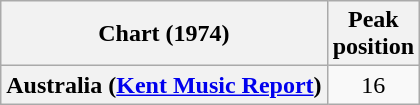<table class="wikitable sortable plainrowheaders" style="text-align:center">
<tr>
<th>Chart (1974)</th>
<th>Peak<br>position</th>
</tr>
<tr>
<th scope="row">Australia (<a href='#'>Kent Music Report</a>)</th>
<td>16</td>
</tr>
</table>
